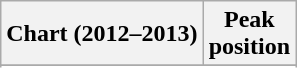<table class="wikitable sortable plainrowheaders">
<tr>
<th scope="col">Chart (2012–2013)</th>
<th scope="col">Peak<br>position</th>
</tr>
<tr>
</tr>
<tr>
</tr>
<tr>
</tr>
<tr>
</tr>
<tr>
</tr>
<tr>
</tr>
<tr>
</tr>
<tr>
</tr>
<tr>
</tr>
<tr>
</tr>
</table>
